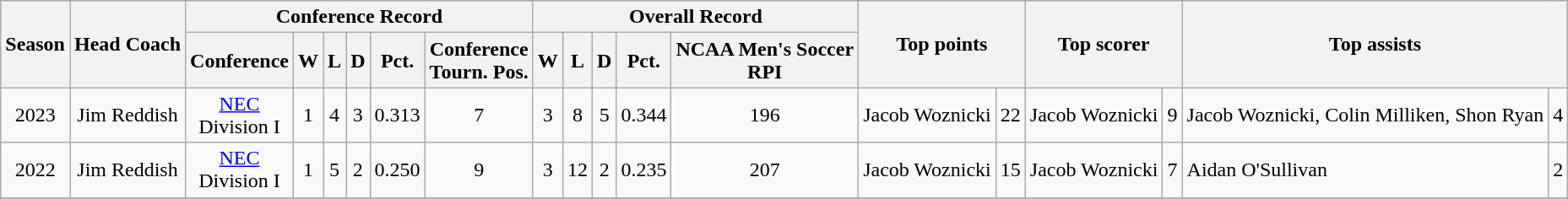<table class="wikitable" style="text-align: center">
<tr>
<th rowspan=2>Season</th>
<th rowspan=2>Head Coach</th>
<th colspan=6>Conference Record</th>
<th colspan=5>Overall Record</th>
<th rowspan=2 colspan=2>Top points</th>
<th rowspan=2 colspan=2>Top scorer</th>
<th rowspan=2 colspan=2>Top assists</th>
</tr>
<tr>
<th>Conference</th>
<th>W</th>
<th>L</th>
<th>D</th>
<th>Pct.</th>
<th>Conference<br>Tourn. Pos.</th>
<th>W</th>
<th>L</th>
<th>D</th>
<th>Pct.</th>
<th>NCAA Men's Soccer<br>RPI</th>
</tr>
<tr>
<td>2023</td>
<td>Jim Reddish</td>
<td><a href='#'>NEC</a><br>Division I</td>
<td>1</td>
<td>4</td>
<td>3</td>
<td>0.313</td>
<td>7</td>
<td>3</td>
<td>8</td>
<td>5</td>
<td>0.344</td>
<td>196</td>
<td align=left>Jacob Woznicki</td>
<td>22</td>
<td align=left>Jacob Woznicki</td>
<td>9</td>
<td align=left>Jacob Woznicki, Colin Milliken, Shon Ryan</td>
<td>4</td>
</tr>
<tr>
<td>2022</td>
<td>Jim Reddish</td>
<td><a href='#'>NEC</a><br>Division I</td>
<td>1</td>
<td>5</td>
<td>2</td>
<td>0.250</td>
<td>9</td>
<td>3</td>
<td>12</td>
<td>2</td>
<td>0.235</td>
<td>207</td>
<td align=left>Jacob Woznicki</td>
<td>15</td>
<td align=left>Jacob Woznicki</td>
<td>7</td>
<td align=left>Aidan O'Sullivan</td>
<td>2</td>
</tr>
<tr>
</tr>
</table>
